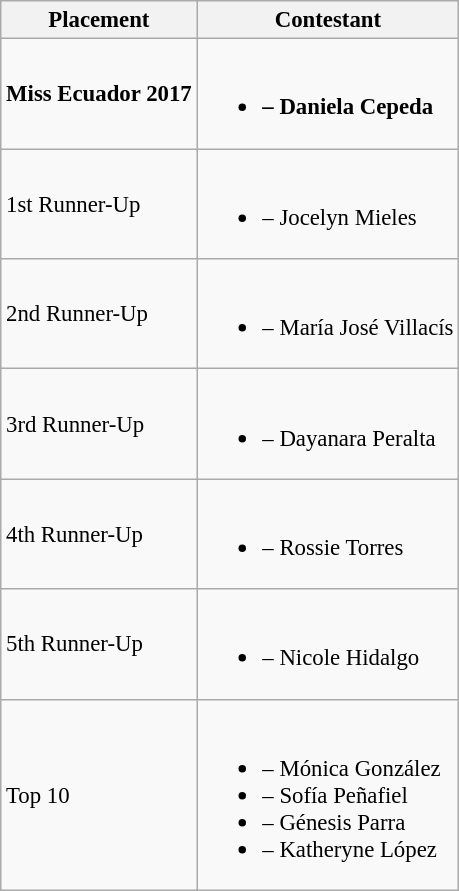<table class="wikitable sortable" style="font-size: 95%;">
<tr>
<th>Placement</th>
<th>Contestant</th>
</tr>
<tr>
<td><strong>Miss Ecuador 2017</strong><br></td>
<td><br><ul><li><strong> – Daniela Cepeda</strong></li></ul></td>
</tr>
<tr>
<td>1st Runner-Up<br></td>
<td><br><ul><li> – Jocelyn Mieles</li></ul></td>
</tr>
<tr>
<td>2nd Runner-Up<br></td>
<td><br><ul><li> – María José Villacís </li></ul></td>
</tr>
<tr>
<td>3rd Runner-Up</td>
<td><br><ul><li> – Dayanara Peralta</li></ul></td>
</tr>
<tr>
<td>4th Runner-Up</td>
<td><br><ul><li> – Rossie Torres</li></ul></td>
</tr>
<tr>
<td>5th Runner-Up</td>
<td><br><ul><li> – Nicole Hidalgo</li></ul></td>
</tr>
<tr>
<td>Top 10</td>
<td><br><ul><li> – Mónica González</li><li> – Sofía Peñafiel</li><li> – Génesis Parra</li><li> – Katheryne López</li></ul></td>
</tr>
</table>
